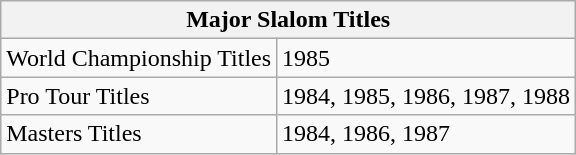<table class="wikitable">
<tr>
<th colspan="2">Major Slalom Titles</th>
</tr>
<tr>
<td>World Championship Titles</td>
<td>1985</td>
</tr>
<tr>
<td>Pro Tour Titles</td>
<td>1984, 1985, 1986, 1987, 1988</td>
</tr>
<tr>
<td>Masters Titles</td>
<td>1984, 1986, 1987</td>
</tr>
</table>
